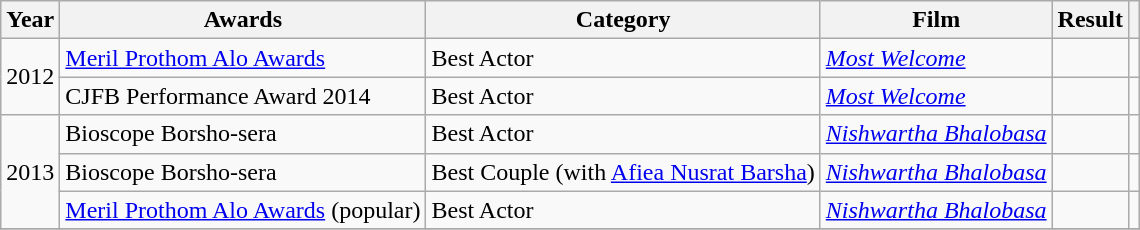<table class="wikitable sortable">
<tr>
<th>Year</th>
<th>Awards</th>
<th>Category</th>
<th>Film</th>
<th>Result</th>
<th class="unsortable"></th>
</tr>
<tr>
<td rowspan="2">2012</td>
<td><a href='#'>Meril Prothom Alo Awards</a></td>
<td>Best Actor</td>
<td><em><a href='#'>Most Welcome</a></em></td>
<td></td>
<td></td>
</tr>
<tr>
<td>CJFB Performance Award 2014</td>
<td>Best Actor</td>
<td><em><a href='#'>Most Welcome</a></em></td>
<td></td>
<td></td>
</tr>
<tr>
<td rowspan="3">2013</td>
<td>Bioscope Borsho-sera</td>
<td>Best Actor</td>
<td><em><a href='#'>Nishwartha Bhalobasa</a></em></td>
<td></td>
<td></td>
</tr>
<tr>
<td>Bioscope Borsho-sera</td>
<td>Best Couple (with <a href='#'>Afiea Nusrat Barsha</a>)</td>
<td><em><a href='#'>Nishwartha Bhalobasa</a></em></td>
<td></td>
<td></td>
</tr>
<tr>
<td><a href='#'>Meril Prothom Alo Awards</a> (popular)</td>
<td>Best Actor</td>
<td><em><a href='#'>Nishwartha Bhalobasa</a></em></td>
<td></td>
<td></td>
</tr>
<tr>
</tr>
</table>
